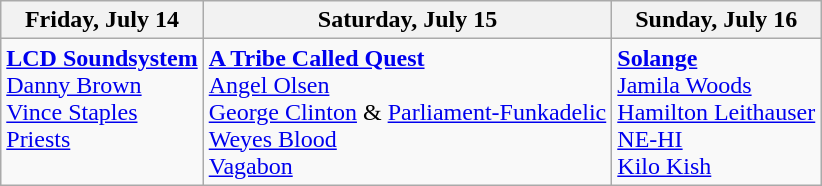<table class="wikitable">
<tr>
<th>Friday, July 14</th>
<th>Saturday, July 15</th>
<th>Sunday, July 16</th>
</tr>
<tr valign="top">
<td><strong><a href='#'>LCD Soundsystem</a></strong><br><a href='#'>Danny Brown</a><br><a href='#'>Vince Staples</a><br><a href='#'>Priests</a></td>
<td><strong><a href='#'>A Tribe Called Quest</a></strong><br><a href='#'>Angel Olsen</a><br><a href='#'>George Clinton</a> & <a href='#'>Parliament-Funkadelic</a><br><a href='#'>Weyes Blood</a><br><a href='#'>Vagabon</a></td>
<td><strong><a href='#'>Solange</a></strong><br><a href='#'>Jamila Woods</a><br><a href='#'>Hamilton Leithauser</a><br><a href='#'>NE-HI</a><br><a href='#'>Kilo Kish</a></td>
</tr>
</table>
